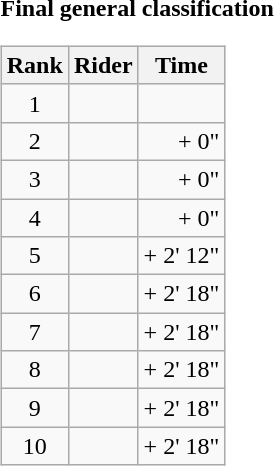<table>
<tr>
<td><strong>Final general classification</strong><br><table class="wikitable">
<tr>
<th scope="col">Rank</th>
<th scope="col">Rider</th>
<th scope="col">Time</th>
</tr>
<tr>
<td style="text-align:center;">1</td>
<td></td>
<td style="text-align:right;"></td>
</tr>
<tr>
<td style="text-align:center;">2</td>
<td></td>
<td style="text-align:right;">+ 0"</td>
</tr>
<tr>
<td style="text-align:center;">3</td>
<td></td>
<td style="text-align:right;">+ 0"</td>
</tr>
<tr>
<td style="text-align:center;">4</td>
<td></td>
<td style="text-align:right;">+ 0"</td>
</tr>
<tr>
<td style="text-align:center;">5</td>
<td></td>
<td style="text-align:right;">+ 2' 12"</td>
</tr>
<tr>
<td style="text-align:center;">6</td>
<td></td>
<td style="text-align:right;">+ 2' 18"</td>
</tr>
<tr>
<td style="text-align:center;">7</td>
<td></td>
<td style="text-align:right;">+ 2' 18"</td>
</tr>
<tr>
<td style="text-align:center;">8</td>
<td></td>
<td style="text-align:right;">+ 2' 18"</td>
</tr>
<tr>
<td style="text-align:center;">9</td>
<td></td>
<td style="text-align:right;">+ 2' 18"</td>
</tr>
<tr>
<td style="text-align:center;">10</td>
<td></td>
<td style="text-align:right;">+ 2' 18"</td>
</tr>
</table>
</td>
</tr>
</table>
